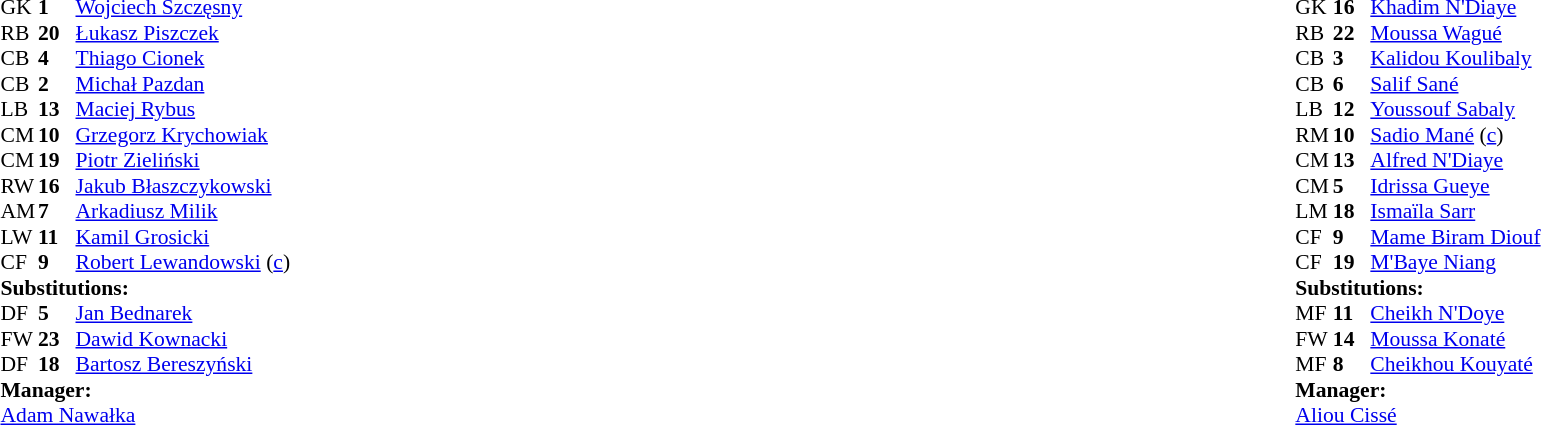<table width="100%">
<tr>
<td valign="top" width="40%"><br><table style="font-size:90%" cellspacing="0" cellpadding="0">
<tr>
<th width=25></th>
<th width=25></th>
</tr>
<tr>
<td>GK</td>
<td><strong>1</strong></td>
<td><a href='#'>Wojciech Szczęsny</a></td>
</tr>
<tr>
<td>RB</td>
<td><strong>20</strong></td>
<td><a href='#'>Łukasz Piszczek</a></td>
<td></td>
<td></td>
</tr>
<tr>
<td>CB</td>
<td><strong>4</strong></td>
<td><a href='#'>Thiago Cionek</a></td>
</tr>
<tr>
<td>CB</td>
<td><strong>2</strong></td>
<td><a href='#'>Michał Pazdan</a></td>
</tr>
<tr>
<td>LB</td>
<td><strong>13</strong></td>
<td><a href='#'>Maciej Rybus</a></td>
</tr>
<tr>
<td>CM</td>
<td><strong>10</strong></td>
<td><a href='#'>Grzegorz Krychowiak</a></td>
<td></td>
</tr>
<tr>
<td>CM</td>
<td><strong>19</strong></td>
<td><a href='#'>Piotr Zieliński</a></td>
</tr>
<tr>
<td>RW</td>
<td><strong>16</strong></td>
<td><a href='#'>Jakub Błaszczykowski</a></td>
<td></td>
<td></td>
</tr>
<tr>
<td>AM</td>
<td><strong>7</strong></td>
<td><a href='#'>Arkadiusz Milik</a></td>
<td></td>
<td></td>
</tr>
<tr>
<td>LW</td>
<td><strong>11</strong></td>
<td><a href='#'>Kamil Grosicki</a></td>
</tr>
<tr>
<td>CF</td>
<td><strong>9</strong></td>
<td><a href='#'>Robert Lewandowski</a> (<a href='#'>c</a>)</td>
</tr>
<tr>
<td colspan=3><strong>Substitutions:</strong></td>
</tr>
<tr>
<td>DF</td>
<td><strong>5</strong></td>
<td><a href='#'>Jan Bednarek</a></td>
<td></td>
<td></td>
</tr>
<tr>
<td>FW</td>
<td><strong>23</strong></td>
<td><a href='#'>Dawid Kownacki</a></td>
<td></td>
<td></td>
</tr>
<tr>
<td>DF</td>
<td><strong>18</strong></td>
<td><a href='#'>Bartosz Bereszyński</a></td>
<td></td>
<td></td>
</tr>
<tr>
<td colspan=3><strong>Manager:</strong></td>
</tr>
<tr>
<td colspan=3><a href='#'>Adam Nawałka</a></td>
</tr>
</table>
</td>
<td valign="top"></td>
<td valign="top" width="50%"><br><table style="font-size:90%; margin:auto" cellspacing="0" cellpadding="0">
<tr>
<th width=25></th>
<th width=25></th>
</tr>
<tr>
<td>GK</td>
<td><strong>16</strong></td>
<td><a href='#'>Khadim N'Diaye</a></td>
</tr>
<tr>
<td>RB</td>
<td><strong>22</strong></td>
<td><a href='#'>Moussa Wagué</a></td>
</tr>
<tr>
<td>CB</td>
<td><strong>3</strong></td>
<td><a href='#'>Kalidou Koulibaly</a></td>
</tr>
<tr>
<td>CB</td>
<td><strong>6</strong></td>
<td><a href='#'>Salif Sané</a></td>
<td></td>
</tr>
<tr>
<td>LB</td>
<td><strong>12</strong></td>
<td><a href='#'>Youssouf Sabaly</a></td>
</tr>
<tr>
<td>RM</td>
<td><strong>10</strong></td>
<td><a href='#'>Sadio Mané</a> (<a href='#'>c</a>)</td>
</tr>
<tr>
<td>CM</td>
<td><strong>13</strong></td>
<td><a href='#'>Alfred N'Diaye</a></td>
<td></td>
<td></td>
</tr>
<tr>
<td>CM</td>
<td><strong>5</strong></td>
<td><a href='#'>Idrissa Gueye</a></td>
<td></td>
</tr>
<tr>
<td>LM</td>
<td><strong>18</strong></td>
<td><a href='#'>Ismaïla Sarr</a></td>
</tr>
<tr>
<td>CF</td>
<td><strong>9</strong></td>
<td><a href='#'>Mame Biram Diouf</a></td>
<td></td>
<td></td>
</tr>
<tr>
<td>CF</td>
<td><strong>19</strong></td>
<td><a href='#'>M'Baye Niang</a></td>
<td></td>
<td></td>
</tr>
<tr>
<td colspan=3><strong>Substitutions:</strong></td>
</tr>
<tr>
<td>MF</td>
<td><strong>11</strong></td>
<td><a href='#'>Cheikh N'Doye</a></td>
<td></td>
<td></td>
</tr>
<tr>
<td>FW</td>
<td><strong>14</strong></td>
<td><a href='#'>Moussa Konaté</a></td>
<td></td>
<td></td>
</tr>
<tr>
<td>MF</td>
<td><strong>8</strong></td>
<td><a href='#'>Cheikhou Kouyaté</a></td>
<td></td>
<td></td>
</tr>
<tr>
<td colspan=3><strong>Manager:</strong></td>
</tr>
<tr>
<td colspan=3><a href='#'>Aliou Cissé</a></td>
</tr>
</table>
</td>
</tr>
</table>
